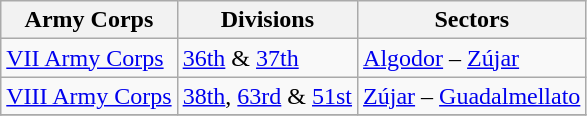<table class="wikitable">
<tr>
<th>Army Corps</th>
<th>Divisions</th>
<th>Sectors</th>
</tr>
<tr>
<td><a href='#'>VII Army Corps</a></td>
<td><a href='#'>36th</a> & <a href='#'>37th</a></td>
<td><a href='#'>Algodor</a> – <a href='#'>Zújar</a></td>
</tr>
<tr>
<td><a href='#'>VIII Army Corps</a></td>
<td><a href='#'>38th</a>, <a href='#'>63rd</a> & <a href='#'>51st</a></td>
<td><a href='#'>Zújar</a> – <a href='#'>Guadalmellato</a></td>
</tr>
<tr>
</tr>
</table>
